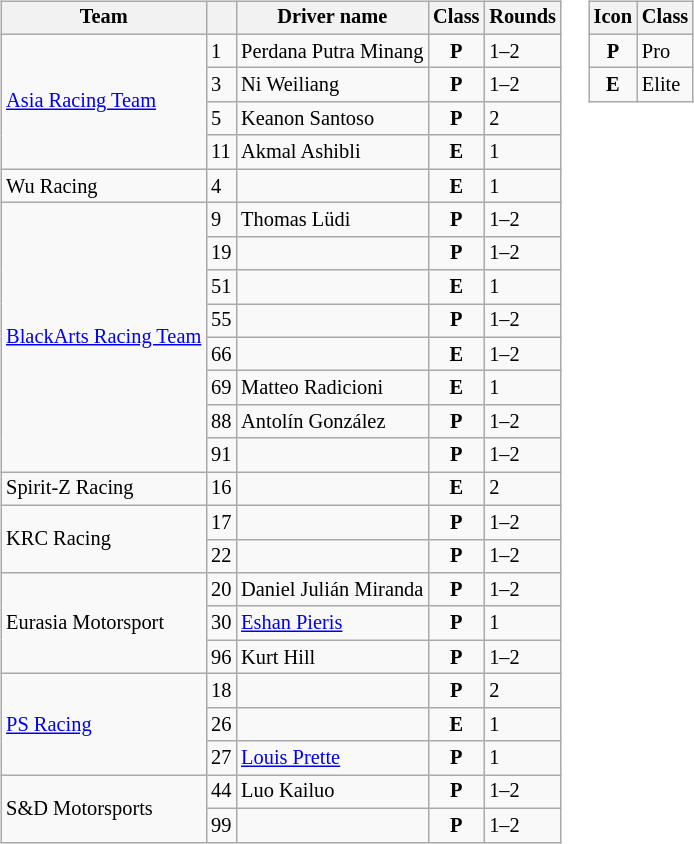<table>
<tr>
<td><br><table class="wikitable" style="font-size: 85%;">
<tr>
<th>Team</th>
<th></th>
<th>Driver name</th>
<th>Class</th>
<th>Rounds</th>
</tr>
<tr>
<td rowspan=4><a href='#'>Asia Racing Team</a></td>
<td>1</td>
<td> Perdana Putra Minang</td>
<td align=center><strong><span>P</span></strong></td>
<td>1–2</td>
</tr>
<tr>
<td>3</td>
<td> Ni Weiliang</td>
<td align=center><strong><span>P</span></strong></td>
<td>1–2</td>
</tr>
<tr>
<td>5</td>
<td> Keanon Santoso</td>
<td align=center><strong><span>P</span></strong></td>
<td>2</td>
</tr>
<tr>
<td>11</td>
<td> Akmal Ashibli</td>
<td align=center><strong><span>E</span></strong></td>
<td>1</td>
</tr>
<tr>
<td rowspan=1>Wu Racing</td>
<td>4</td>
<td> </td>
<td align=center><strong><span>E</span></strong></td>
<td>1</td>
</tr>
<tr>
<td rowspan=8><a href='#'>BlackArts Racing Team</a></td>
<td>9</td>
<td> Thomas Lüdi</td>
<td align=center><strong><span>P</span></strong></td>
<td>1–2</td>
</tr>
<tr>
<td>19</td>
<td> </td>
<td align=center><strong><span>P</span></strong></td>
<td>1–2</td>
</tr>
<tr>
<td>51</td>
<td> </td>
<td align=center><strong><span>E</span></strong></td>
<td>1</td>
</tr>
<tr>
<td>55</td>
<td> </td>
<td align=center><strong><span>P</span></strong></td>
<td>1–2</td>
</tr>
<tr>
<td>66</td>
<td> </td>
<td align=center><strong><span>E</span></strong></td>
<td>1–2</td>
</tr>
<tr>
<td>69</td>
<td> Matteo Radicioni</td>
<td align=center><strong><span>E</span></strong></td>
<td>1</td>
</tr>
<tr>
<td>88</td>
<td> Antolín González</td>
<td align=center><strong><span>P</span></strong></td>
<td>1–2</td>
</tr>
<tr>
<td>91</td>
<td> </td>
<td align=center><strong><span>P</span></strong></td>
<td>1–2</td>
</tr>
<tr>
<td rowspan=1>Spirit-Z Racing</td>
<td>16</td>
<td> </td>
<td align=center><strong><span>E</span></strong></td>
<td>2</td>
</tr>
<tr>
<td rowspan=2>KRC Racing</td>
<td>17</td>
<td> </td>
<td align=center><strong><span>P</span></strong></td>
<td>1–2</td>
</tr>
<tr>
<td>22</td>
<td> </td>
<td align=center><strong><span>P</span></strong></td>
<td>1–2</td>
</tr>
<tr>
<td rowspan=3>Eurasia Motorsport</td>
<td>20</td>
<td> Daniel Julián Miranda</td>
<td align=center><strong><span>P</span></strong></td>
<td>1–2</td>
</tr>
<tr>
<td>30</td>
<td> <a href='#'>Eshan Pieris</a></td>
<td align=center><strong><span>P</span></strong></td>
<td>1</td>
</tr>
<tr>
<td>96</td>
<td> Kurt Hill</td>
<td align=center><strong><span>P</span></strong></td>
<td>1–2</td>
</tr>
<tr>
<td rowspan=3><a href='#'>PS Racing</a></td>
<td>18</td>
<td> </td>
<td align=center><strong><span>P</span></strong></td>
<td>2</td>
</tr>
<tr>
<td>26</td>
<td> </td>
<td align=center><strong><span>E</span></strong></td>
<td>1</td>
</tr>
<tr>
<td>27</td>
<td> <a href='#'>Louis Prette</a></td>
<td align=center><strong><span>P</span></strong></td>
<td>1</td>
</tr>
<tr>
<td rowspan=2>S&D Motorsports</td>
<td>44</td>
<td> Luo Kailuo</td>
<td align=center><strong><span>P</span></strong></td>
<td>1–2</td>
</tr>
<tr>
<td>99</td>
<td> </td>
<td align=center><strong><span>P</span></strong></td>
<td>1–2</td>
</tr>
</table>
</td>
<td valign="top"><br><table class="wikitable" style="font-size: 85%;">
<tr>
<th>Icon</th>
<th>Class</th>
</tr>
<tr>
<td align=center><strong><span>P</span></strong></td>
<td>Pro</td>
</tr>
<tr>
<td align=center><strong><span>E</span></strong></td>
<td>Elite</td>
</tr>
</table>
</td>
</tr>
</table>
